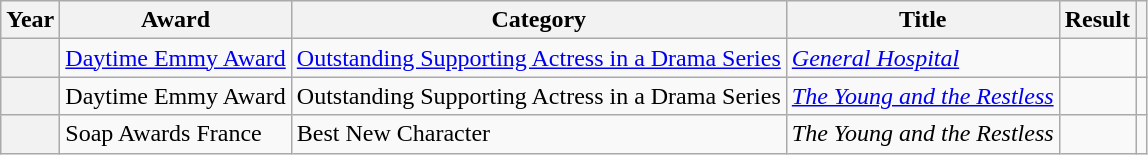<table class="wikitable sortable plainrowheaders">
<tr>
<th scope="col">Year</th>
<th scope="col">Award</th>
<th scope="col">Category</th>
<th scope="col">Title</th>
<th scope="col">Result</th>
<th scope="col" class="unsortable"></th>
</tr>
<tr>
<th scope="row"></th>
<td><a href='#'>Daytime Emmy Award</a></td>
<td><a href='#'>Outstanding Supporting Actress in a Drama Series</a></td>
<td><em><a href='#'>General Hospital</a></em></td>
<td></td>
<td style="text-align:center;"></td>
</tr>
<tr>
<th scope="row"></th>
<td>Daytime Emmy Award</td>
<td>Outstanding Supporting Actress in a Drama Series</td>
<td><em><a href='#'>The Young and the Restless</a></em></td>
<td></td>
<td style="text-align:center;"></td>
</tr>
<tr>
<th scope="row"></th>
<td>Soap Awards France</td>
<td>Best New Character</td>
<td><em>The Young and the Restless</em></td>
<td></td>
<td></td>
</tr>
</table>
